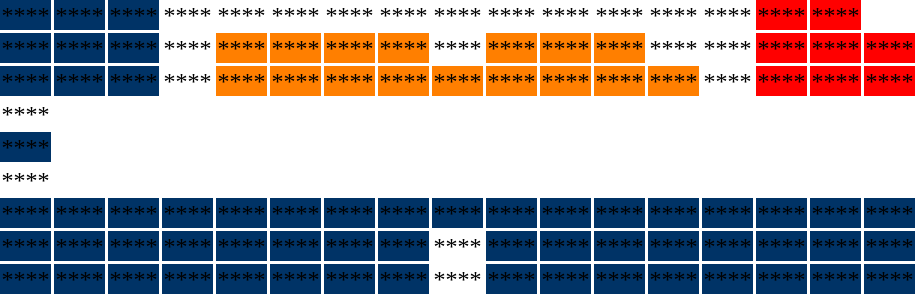<table>
<tr ---->
<td bgcolor="#003366" border="1"><span>****</span></td>
<td bgcolor="#003366" border="1"><span>****</span></td>
<td bgcolor="#003366" border="1"><span>****</span></td>
<td bgcolor="#FFFFFF" border="1"><span>****</span></td>
<td bgcolor="#FFFFFF" border="1"><span>****</span></td>
<td bgcolor="#FFFFFF" border="1"><span>****</span></td>
<td bgcolor="#FFFFFF" border="1"><span>****</span></td>
<td bgcolor="#FFFFFF" border="1"><span>****</span></td>
<td bgcolor="#FFFFFF" border="1"><span>****</span></td>
<td bgcolor="#FFFFFF" border="1"><span>****</span></td>
<td bgcolor="#FFFFFF" border="1"><span>****</span></td>
<td bgcolor="#FFFFFF" border="1"><span>****</span></td>
<td bgcolor="#FFFFFF" border="1"><span>****</span></td>
<td bgcolor="#FFFFFF" border="1"><span>****</span></td>
<td bgcolor="#FF0000" border="1"><span>****</span></td>
<td bgcolor="#FF0000" border="1"><span>****</span></td>
</tr>
<tr ---->
<td bgcolor="#003366" border="1"><span>****</span></td>
<td bgcolor="#003366" border="1"><span>****</span></td>
<td bgcolor="#003366" border="1"><span>****</span></td>
<td bgcolor="#FFFFFF" border="1"><span>****</span></td>
<td bgcolor="#FF7F00" border="1"><span>****</span></td>
<td bgcolor="#FF7F00" border="1"><span>****</span></td>
<td bgcolor="#FF7F00" border="1"><span>****</span></td>
<td bgcolor="#FF7F00" border="1"><span>****</span></td>
<td bgcolor="#FFFFFF" border="1"><span>****</span></td>
<td bgcolor="#FF7F00" border="1"><span>****</span></td>
<td bgcolor="#FF7F00" border="1"><span>****</span></td>
<td bgcolor="#FF7F00" border="1"><span>****</span></td>
<td bgcolor="#FFFFFF" border="1"><span>****</span></td>
<td bgcolor="#FFFFFF" border="1"><span>****</span></td>
<td bgcolor="#FF0000" border="1"><span>****</span></td>
<td bgcolor="#FF0000" border="1"><span>****</span></td>
<td bgcolor="#FF0000" border="1"><span>****</span></td>
</tr>
<tr ---->
<td bgcolor="#003366" border="1"><span>****</span></td>
<td bgcolor="#003366" border="1"><span>****</span></td>
<td bgcolor="#003366" border="1"><span>****</span></td>
<td bgcolor="#FFFFFF" border="1"><span>****</span></td>
<td bgcolor="#FF7F00" border="1"><span>****</span></td>
<td bgcolor="#FF7F00" border="1"><span>****</span></td>
<td bgcolor="#FF7F00" border="1"><span>****</span></td>
<td bgcolor="#FF7F00" border="1"><span>****</span></td>
<td bgcolor="#FF7F00" border="1"><span>****</span></td>
<td bgcolor="#FF7F00" border="1"><span>****</span></td>
<td bgcolor="#FF7F00" border="1"><span>****</span></td>
<td bgcolor="#FF7F00" border="1"><span>****</span></td>
<td bgcolor="#FF7F00" border="1"><span>****</span></td>
<td bgcolor="#FFFFFF" border="1"><span>****</span></td>
<td bgcolor="#FF0000" border="1"><span>****</span></td>
<td bgcolor="#FF0000" border="1"><span>****</span></td>
<td bgcolor="#FF0000" border="1"><span>****</span></td>
</tr>
<tr ---->
<td border="1"><span>****</span></td>
</tr>
<tr ---->
<td bgcolor="#003366" border="1"><span>****</span></td>
</tr>
<tr ---->
<td border="1"><span>****</span></td>
</tr>
<tr ---->
<td bgcolor="#003366" border="1"><span>****</span></td>
<td bgcolor="#003366" border="1"><span>****</span></td>
<td bgcolor="#003366" border="1"><span>****</span></td>
<td bgcolor="#003366" border="1"><span>****</span></td>
<td bgcolor="#003366" border="1"><span>****</span></td>
<td bgcolor="#003366" border="1"><span>****</span></td>
<td bgcolor="#003366" border="1"><span>****</span></td>
<td bgcolor="#003366" border="1"><span>****</span></td>
<td bgcolor="#003366" border="1"><span>****</span></td>
<td bgcolor="#003366" border="1"><span>****</span></td>
<td bgcolor="#003366" border="1"><span>****</span></td>
<td bgcolor="#003366" border="1"><span>****</span></td>
<td bgcolor="#003366" border="1"><span>****</span></td>
<td bgcolor="#003366" border="1"><span>****</span></td>
<td bgcolor="#003366" border="1"><span>****</span></td>
<td bgcolor="#003366" border="1"><span>****</span></td>
<td bgcolor="#003366" border="1"><span>****</span></td>
</tr>
<tr ---->
<td bgcolor="#003366" border="1"><span>****</span></td>
<td bgcolor="#003366" border="1"><span>****</span></td>
<td bgcolor="#003366" border="1"><span>****</span></td>
<td bgcolor="#003366" border="1"><span>****</span></td>
<td bgcolor="#003366" border="1"><span>****</span></td>
<td bgcolor="#003366" border="1"><span>****</span></td>
<td bgcolor="#003366" border="1"><span>****</span></td>
<td bgcolor="#003366" border="1"><span>****</span></td>
<td bgcolor="#FFFFFF" border="1"><span>****</span></td>
<td bgcolor="#003366" border="1"><span>****</span></td>
<td bgcolor="#003366" border="1"><span>****</span></td>
<td bgcolor="#003366" border="1"><span>****</span></td>
<td bgcolor="#003366" border="1"><span>****</span></td>
<td bgcolor="#003366" border="1"><span>****</span></td>
<td bgcolor="#003366" border="1"><span>****</span></td>
<td bgcolor="#003366" border="1"><span>****</span></td>
<td bgcolor="#003366" border="1"><span>****</span></td>
</tr>
<tr ---->
<td bgcolor="#003366" border="1"><span>****</span></td>
<td bgcolor="#003366" border="1"><span>****</span></td>
<td bgcolor="#003366" border="1"><span>****</span></td>
<td bgcolor="#003366" border="1"><span>****</span></td>
<td bgcolor="#003366" border="1"><span>****</span></td>
<td bgcolor="#003366" border="1"><span>****</span></td>
<td bgcolor="#003366" border="1"><span>****</span></td>
<td bgcolor="#003366" border="1"><span>****</span></td>
<td bgcolor="#FFFFFF" border="1"><span>****</span></td>
<td bgcolor="#003366" border="1"><span>****</span></td>
<td bgcolor="#003366" border="1"><span>****</span></td>
<td bgcolor="#003366" border="1"><span>****</span></td>
<td bgcolor="#003366" border="1"><span>****</span></td>
<td bgcolor="#003366" border="1"><span>****</span></td>
<td bgcolor="#003366" border="1"><span>****</span></td>
<td bgcolor="#003366" border="1"><span>****</span></td>
<td bgcolor="#003366" border="1"><span>****</span></td>
</tr>
</table>
